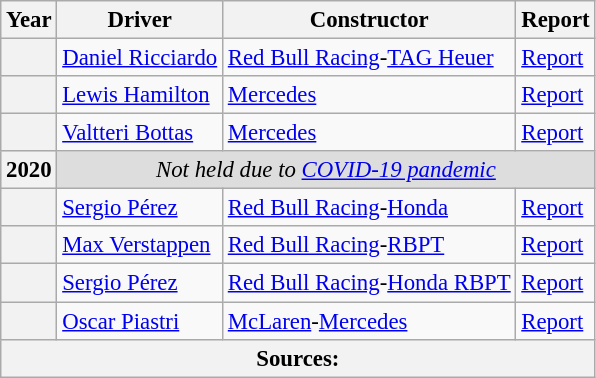<table class="wikitable" style="font-size: 95%;">
<tr>
<th>Year</th>
<th>Driver</th>
<th>Constructor</th>
<th>Report</th>
</tr>
<tr>
<th></th>
<td> <a href='#'>Daniel Ricciardo</a></td>
<td><a href='#'>Red Bull Racing</a>-<a href='#'>TAG Heuer</a></td>
<td><a href='#'>Report</a></td>
</tr>
<tr>
<th></th>
<td> <a href='#'>Lewis Hamilton</a></td>
<td><a href='#'>Mercedes</a></td>
<td><a href='#'>Report</a></td>
</tr>
<tr>
<th></th>
<td> <a href='#'>Valtteri Bottas</a></td>
<td><a href='#'>Mercedes</a></td>
<td><a href='#'>Report</a></td>
</tr>
<tr style="background:#ddd;">
<th>2020</th>
<td colspan="3" align="center"><em>Not held due to <a href='#'>COVID-19 pandemic</a></em></td>
</tr>
<tr>
<th></th>
<td> <a href='#'>Sergio Pérez</a></td>
<td><a href='#'>Red Bull Racing</a>-<a href='#'>Honda</a></td>
<td><a href='#'>Report</a></td>
</tr>
<tr>
<th></th>
<td> <a href='#'>Max Verstappen</a></td>
<td><a href='#'>Red Bull Racing</a>-<a href='#'>RBPT</a></td>
<td><a href='#'>Report</a></td>
</tr>
<tr>
<th></th>
<td> <a href='#'>Sergio Pérez</a></td>
<td><a href='#'>Red Bull Racing</a>-<a href='#'>Honda RBPT</a></td>
<td><a href='#'>Report</a></td>
</tr>
<tr>
<th></th>
<td> <a href='#'>Oscar Piastri</a></td>
<td><a href='#'>McLaren</a>-<a href='#'>Mercedes</a></td>
<td><a href='#'>Report</a></td>
</tr>
<tr>
<th colspan=4>Sources:</th>
</tr>
</table>
